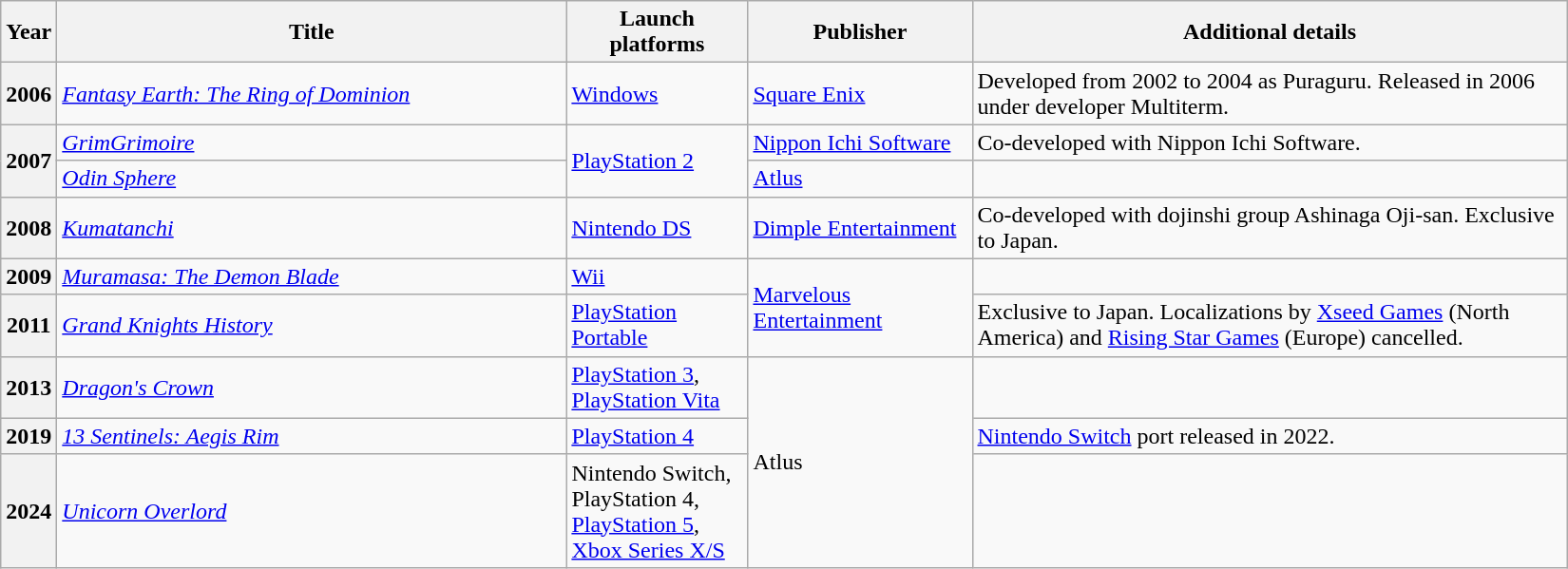<table class="wikitable sortable">
<tr>
<th style="width:30px;">Year</th>
<th style="width:350px;">Title</th>
<th style="width:120px;">Launch platforms</th>
<th style="width:150px;">Publisher</th>
<th style="width:410px;">Additional details</th>
</tr>
<tr>
<th>2006</th>
<td><em><a href='#'>Fantasy Earth: The Ring of Dominion</a></em></td>
<td><a href='#'>Windows</a></td>
<td><a href='#'>Square Enix</a></td>
<td>Developed from 2002 to 2004 as Puraguru. Released in 2006 under developer Multiterm.</td>
</tr>
<tr>
<th rowspan="2">2007</th>
<td><em><a href='#'>GrimGrimoire</a></em></td>
<td rowspan="2"><a href='#'>PlayStation 2</a></td>
<td><a href='#'>Nippon Ichi Software</a></td>
<td>Co-developed with Nippon Ichi Software.</td>
</tr>
<tr>
<td><em><a href='#'>Odin Sphere</a></em></td>
<td><a href='#'>Atlus</a></td>
<td></td>
</tr>
<tr>
<th>2008</th>
<td><em><a href='#'>Kumatanchi</a></em></td>
<td><a href='#'>Nintendo DS</a></td>
<td><a href='#'>Dimple Entertainment</a></td>
<td>Co-developed with dojinshi group Ashinaga Oji-san. Exclusive to Japan.</td>
</tr>
<tr>
<th>2009</th>
<td><em><a href='#'>Muramasa: The Demon Blade</a></em></td>
<td><a href='#'>Wii</a></td>
<td rowspan="2"><a href='#'>Marvelous Entertainment</a></td>
<td></td>
</tr>
<tr>
<th>2011</th>
<td><em><a href='#'>Grand Knights History</a></em></td>
<td><a href='#'>PlayStation Portable</a></td>
<td>Exclusive to Japan. Localizations by <a href='#'>Xseed Games</a> (North America) and <a href='#'>Rising Star Games</a> (Europe) cancelled.</td>
</tr>
<tr>
<th>2013</th>
<td><em><a href='#'>Dragon's Crown</a></em></td>
<td><a href='#'>PlayStation 3</a>, <a href='#'>PlayStation Vita</a></td>
<td rowspan="3">Atlus</td>
<td></td>
</tr>
<tr>
<th>2019</th>
<td><em><a href='#'>13 Sentinels: Aegis Rim</a></em></td>
<td><a href='#'>PlayStation 4</a></td>
<td><a href='#'>Nintendo Switch</a> port released in 2022.</td>
</tr>
<tr>
<th>2024</th>
<td><em><a href='#'>Unicorn Overlord</a></em></td>
<td>Nintendo Switch, PlayStation 4, <a href='#'>PlayStation 5</a>, <a href='#'>Xbox Series X/S</a></td>
<td></td>
</tr>
</table>
